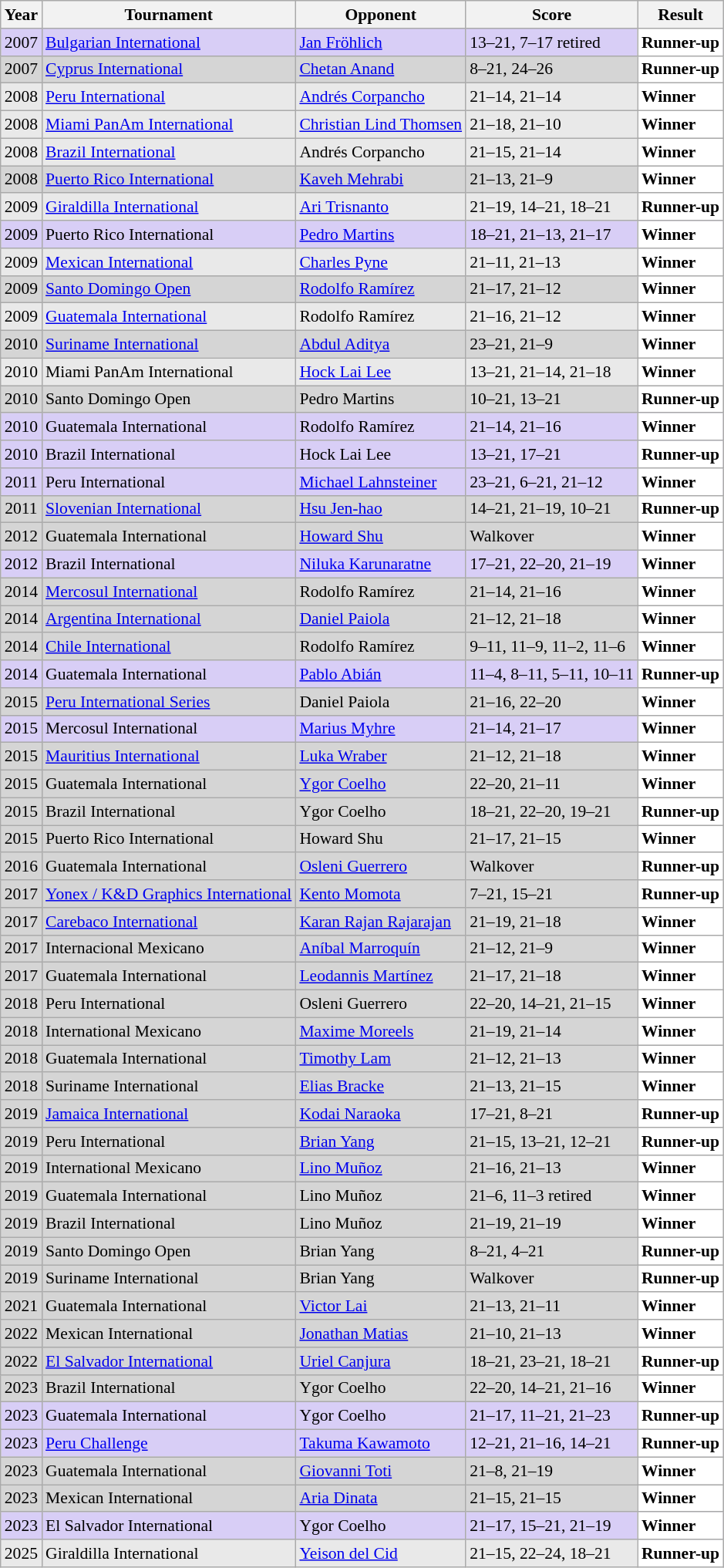<table class="sortable wikitable" style="font-size: 90%;">
<tr>
<th>Year</th>
<th>Tournament</th>
<th>Opponent</th>
<th>Score</th>
<th>Result</th>
</tr>
<tr style="background:#D8CEF6">
<td align="center">2007</td>
<td align="left"><a href='#'>Bulgarian International</a></td>
<td align="left"> <a href='#'>Jan Fröhlich</a></td>
<td align="left">13–21, 7–17 retired</td>
<td style="text-align:left; background:white"> <strong>Runner-up</strong></td>
</tr>
<tr style="background:#D5D5D5">
<td align="center">2007</td>
<td align="left"><a href='#'>Cyprus International</a></td>
<td align="left"> <a href='#'>Chetan Anand</a></td>
<td align="left">8–21, 24–26</td>
<td style="text-align:left; background:white"> <strong>Runner-up</strong></td>
</tr>
<tr style="background:#E9E9E9">
<td align="center">2008</td>
<td align="left"><a href='#'>Peru International</a></td>
<td align="left"> <a href='#'>Andrés Corpancho</a></td>
<td align="left">21–14, 21–14</td>
<td style="text-align:left; background:white"> <strong>Winner</strong></td>
</tr>
<tr style="background:#E9E9E9">
<td align="center">2008</td>
<td align="left"><a href='#'>Miami PanAm International</a></td>
<td align="left"> <a href='#'>Christian Lind Thomsen</a></td>
<td align="left">21–18, 21–10</td>
<td style="text-align:left; background:white"> <strong>Winner</strong></td>
</tr>
<tr style="background:#E9E9E9">
<td align="center">2008</td>
<td align="left"><a href='#'>Brazil International</a></td>
<td align="left"> Andrés Corpancho</td>
<td align="left">21–15, 21–14</td>
<td style="text-align:left; background:white"> <strong>Winner</strong></td>
</tr>
<tr style="background:#D5D5D5">
<td align="center">2008</td>
<td align="left"><a href='#'>Puerto Rico International</a></td>
<td align="left"> <a href='#'>Kaveh Mehrabi</a></td>
<td align="left">21–13, 21–9</td>
<td style="text-align:left; background:white"> <strong>Winner</strong></td>
</tr>
<tr style="background:#E9E9E9">
<td align="center">2009</td>
<td align="left"><a href='#'>Giraldilla International</a></td>
<td align="left"> <a href='#'>Ari Trisnanto</a></td>
<td align="left">21–19, 14–21, 18–21</td>
<td style="text-align:left; background:white"> <strong>Runner-up</strong></td>
</tr>
<tr style="background:#D8CEF6">
<td align="center">2009</td>
<td align="left">Puerto Rico International</td>
<td align="left"> <a href='#'>Pedro Martins</a></td>
<td align="left">18–21, 21–13, 21–17</td>
<td style="text-align:left; background:white"> <strong>Winner</strong></td>
</tr>
<tr style="background:#E9E9E9">
<td align="center">2009</td>
<td align="left"><a href='#'>Mexican International</a></td>
<td align="left"> <a href='#'>Charles Pyne</a></td>
<td align="left">21–11, 21–13</td>
<td style="text-align:left; background:white"> <strong>Winner</strong></td>
</tr>
<tr style="background:#D5D5D5">
<td align="center">2009</td>
<td align="left"><a href='#'>Santo Domingo Open</a></td>
<td align="left"> <a href='#'>Rodolfo Ramírez</a></td>
<td align="left">21–17, 21–12</td>
<td style="text-align:left; background:white"> <strong>Winner</strong></td>
</tr>
<tr style="background:#E9E9E9">
<td align="center">2009</td>
<td align="left"><a href='#'>Guatemala International</a></td>
<td align="left"> Rodolfo Ramírez</td>
<td align="left">21–16, 21–12</td>
<td style="text-align:left; background:white"> <strong>Winner</strong></td>
</tr>
<tr style="background:#D5D5D5">
<td align="center">2010</td>
<td align="left"><a href='#'>Suriname International</a></td>
<td align="left"> <a href='#'>Abdul Aditya</a></td>
<td align="left">23–21, 21–9</td>
<td style="text-align:left; background:white"> <strong>Winner</strong></td>
</tr>
<tr style="background:#E9E9E9">
<td align="center">2010</td>
<td align="left">Miami PanAm International</td>
<td align="left"> <a href='#'>Hock Lai Lee</a></td>
<td align="left">13–21, 21–14, 21–18</td>
<td style="text-align:left; background:white"> <strong>Winner</strong></td>
</tr>
<tr style="background:#D5D5D5">
<td align="center">2010</td>
<td align="left">Santo Domingo Open</td>
<td align="left"> Pedro Martins</td>
<td align="left">10–21, 13–21</td>
<td style="text-align:left; background:white"> <strong>Runner-up</strong></td>
</tr>
<tr style="background:#D8CEF6">
<td align="center">2010</td>
<td align="left">Guatemala International</td>
<td align="left"> Rodolfo Ramírez</td>
<td align="left">21–14, 21–16</td>
<td style="text-align:left; background:white"> <strong>Winner</strong></td>
</tr>
<tr style="background:#D8CEF6">
<td align="center">2010</td>
<td align="left">Brazil International</td>
<td align="left"> Hock Lai Lee</td>
<td align="left">13–21, 17–21</td>
<td style="text-align:left; background:white"> <strong>Runner-up</strong></td>
</tr>
<tr style="background:#D8CEF6">
<td align="center">2011</td>
<td align="left">Peru International</td>
<td align="left"> <a href='#'>Michael Lahnsteiner</a></td>
<td align="left">23–21, 6–21, 21–12</td>
<td style="text-align:left; background:white"> <strong>Winner</strong></td>
</tr>
<tr style="background:#D5D5D5">
<td align="center">2011</td>
<td align="left"><a href='#'>Slovenian International</a></td>
<td align="left"> <a href='#'>Hsu Jen-hao</a></td>
<td align="left">14–21, 21–19, 10–21</td>
<td style="text-align:left; background:white"> <strong>Runner-up</strong></td>
</tr>
<tr style="background:#D5D5D5">
<td align="center">2012</td>
<td align="left">Guatemala International</td>
<td align="left"> <a href='#'>Howard Shu</a></td>
<td align="left">Walkover</td>
<td style="text-align:left; background:white"> <strong>Winner</strong></td>
</tr>
<tr style="background:#D8CEF6">
<td align="center">2012</td>
<td align="left">Brazil International</td>
<td align="left"> <a href='#'>Niluka Karunaratne</a></td>
<td align="left">17–21, 22–20, 21–19</td>
<td style="text-align:left; background:white"> <strong>Winner</strong></td>
</tr>
<tr style="background:#D5D5D5">
<td align="center">2014</td>
<td align="left"><a href='#'>Mercosul International</a></td>
<td align="left"> Rodolfo Ramírez</td>
<td align="left">21–14, 21–16</td>
<td style="text-align:left; background:white"> <strong>Winner</strong></td>
</tr>
<tr style="background:#D5D5D5">
<td align="center">2014</td>
<td align="left"><a href='#'>Argentina International</a></td>
<td align="left"> <a href='#'>Daniel Paiola</a></td>
<td align="left">21–12, 21–18</td>
<td style="text-align:left; background:white"> <strong>Winner</strong></td>
</tr>
<tr style="background:#D5D5D5">
<td align="center">2014</td>
<td align="left"><a href='#'>Chile International</a></td>
<td align="left"> Rodolfo Ramírez</td>
<td align="left">9–11, 11–9, 11–2, 11–6</td>
<td style="text-align:left; background:white"> <strong>Winner</strong></td>
</tr>
<tr style="background:#D8CEF6">
<td align="center">2014</td>
<td align="left">Guatemala International</td>
<td align="left"> <a href='#'>Pablo Abián</a></td>
<td align="left">11–4, 8–11, 5–11, 10–11</td>
<td style="text-align:left; background:white"> <strong>Runner-up</strong></td>
</tr>
<tr style="background:#D5D5D5">
<td align="center">2015</td>
<td align="left"><a href='#'>Peru International Series</a></td>
<td align="left"> Daniel Paiola</td>
<td align="left">21–16, 22–20</td>
<td style="text-align:left; background:white"> <strong>Winner</strong></td>
</tr>
<tr style="background:#D8CEF6">
<td align="center">2015</td>
<td align="left">Mercosul International</td>
<td align="left"> <a href='#'>Marius Myhre</a></td>
<td align="left">21–14, 21–17</td>
<td style="text-align:left; background:white"> <strong>Winner</strong></td>
</tr>
<tr style="background:#D5D5D5">
<td align="center">2015</td>
<td align="left"><a href='#'>Mauritius International</a></td>
<td align="left"> <a href='#'>Luka Wraber</a></td>
<td align="left">21–12, 21–18</td>
<td style="text-align:left; background:white"> <strong>Winner</strong></td>
</tr>
<tr style="background:#D5D5D5">
<td align="center">2015</td>
<td align="left">Guatemala International</td>
<td align="left"> <a href='#'>Ygor Coelho</a></td>
<td align="left">22–20, 21–11</td>
<td style="text-align:left; background:white"> <strong>Winner</strong></td>
</tr>
<tr style="background:#D5D5D5">
<td align="center">2015</td>
<td align="left">Brazil International</td>
<td align="left"> Ygor Coelho</td>
<td align="left">18–21, 22–20, 19–21</td>
<td style="text-align:left; background:white"> <strong>Runner-up</strong></td>
</tr>
<tr style="background:#D5D5D5">
<td align="center">2015</td>
<td align="left">Puerto Rico International</td>
<td align="left"> Howard Shu</td>
<td align="left">21–17, 21–15</td>
<td style="text-align:left; background:white"> <strong>Winner</strong></td>
</tr>
<tr style="background:#D5D5D5">
<td align="center">2016</td>
<td align="left">Guatemala International</td>
<td align="left"> <a href='#'>Osleni Guerrero</a></td>
<td align="left">Walkover</td>
<td style="text-align:left; background:white"> <strong>Runner-up</strong></td>
</tr>
<tr style="background:#D5D5D5">
<td align="center">2017</td>
<td align="left"><a href='#'>Yonex / K&D Graphics International</a></td>
<td align="left"> <a href='#'>Kento Momota</a></td>
<td align="left">7–21, 15–21</td>
<td style="text-align:left; background:white"> <strong>Runner-up</strong></td>
</tr>
<tr style="background:#D5D5D5">
<td align="center">2017</td>
<td align="left"><a href='#'>Carebaco International</a></td>
<td align="left"> <a href='#'>Karan Rajan Rajarajan</a></td>
<td align="left">21–19, 21–18</td>
<td style="text-align:left; background:white"> <strong>Winner</strong></td>
</tr>
<tr style="background:#D5D5D5">
<td align="center">2017</td>
<td align="left">Internacional Mexicano</td>
<td align="left"> <a href='#'>Aníbal Marroquín</a></td>
<td align="left">21–12, 21–9</td>
<td style="text-align:left; background:white"> <strong>Winner</strong></td>
</tr>
<tr style="background:#D5D5D5">
<td align="center">2017</td>
<td align="left">Guatemala International</td>
<td align="left"> <a href='#'>Leodannis Martínez</a></td>
<td align="left">21–17, 21–18</td>
<td style="text-align:left; background:white"> <strong>Winner</strong></td>
</tr>
<tr style="background:#D5D5D5">
<td align="center">2018</td>
<td align="left">Peru International</td>
<td align="left"> Osleni Guerrero</td>
<td align="left">22–20, 14–21, 21–15</td>
<td style="text-align:left; background:white"> <strong>Winner</strong></td>
</tr>
<tr style="background:#D5D5D5">
<td align="center">2018</td>
<td align="left">International Mexicano</td>
<td align="left"> <a href='#'>Maxime Moreels</a></td>
<td align="left">21–19, 21–14</td>
<td style="text-align:left; background:white"> <strong>Winner</strong></td>
</tr>
<tr style="background:#D5D5D5">
<td align="center">2018</td>
<td align="left">Guatemala International</td>
<td align="left"> <a href='#'>Timothy Lam</a></td>
<td align="left">21–12, 21–13</td>
<td style="text-align:left; background:white"> <strong>Winner</strong></td>
</tr>
<tr style="background:#D5D5D5">
<td align="center">2018</td>
<td align="left">Suriname International</td>
<td align="left"> <a href='#'>Elias Bracke</a></td>
<td align="left">21–13, 21–15</td>
<td style="text-align:left; background:white"> <strong>Winner</strong></td>
</tr>
<tr style="background:#D5D5D5">
<td align="center">2019</td>
<td align="left"><a href='#'>Jamaica International</a></td>
<td align="left"> <a href='#'>Kodai Naraoka</a></td>
<td align="left">17–21, 8–21</td>
<td style="text-align:left; background:white"> <strong>Runner-up</strong></td>
</tr>
<tr style="background:#D5D5D5">
<td align="center">2019</td>
<td align="left">Peru International</td>
<td align="left"> <a href='#'>Brian Yang</a></td>
<td align="left">21–15, 13–21, 12–21</td>
<td style="text-align:left; background:white"> <strong>Runner-up</strong></td>
</tr>
<tr style="background:#D5D5D5">
<td align="center">2019</td>
<td align="left">International Mexicano</td>
<td align="left"> <a href='#'>Lino Muñoz</a></td>
<td align="left">21–16, 21–13</td>
<td style="text-align:left; background:white"> <strong>Winner</strong></td>
</tr>
<tr style="background:#D5D5D5">
<td align="center">2019</td>
<td align="left">Guatemala International</td>
<td align="left"> Lino Muñoz</td>
<td align="left">21–6, 11–3 retired</td>
<td style="text-align:left; background:white"> <strong>Winner</strong></td>
</tr>
<tr style="background:#D5D5D5">
<td align="center">2019</td>
<td align="left">Brazil International</td>
<td align="left"> Lino Muñoz</td>
<td align="left">21–19, 21–19</td>
<td style="text-align:left; background:white"> <strong>Winner</strong></td>
</tr>
<tr style="background:#D5D5D5">
<td align="center">2019</td>
<td align="left">Santo Domingo Open</td>
<td align="left"> Brian Yang</td>
<td align="left">8–21, 4–21</td>
<td style="text-align:left; background:white"> <strong>Runner-up</strong></td>
</tr>
<tr style="background:#D5D5D5">
<td align="center">2019</td>
<td align="left">Suriname International</td>
<td align="left"> Brian Yang</td>
<td align="left">Walkover</td>
<td style="text-align:left; background:white"> <strong>Runner-up</strong></td>
</tr>
<tr style="background:#D5D5D5">
<td align="center">2021</td>
<td align="left">Guatemala International</td>
<td align="left"> <a href='#'>Victor Lai</a></td>
<td align="left">21–13, 21–11</td>
<td style="text-align:left; background:white"> <strong>Winner</strong></td>
</tr>
<tr style="background:#D5D5D5">
<td align="center">2022</td>
<td align="left">Mexican International</td>
<td align="left"> <a href='#'>Jonathan Matias</a></td>
<td align="left">21–10, 21–13</td>
<td style="text-align:left; background:white"> <strong>Winner</strong></td>
</tr>
<tr style="background:#D5D5D5">
<td align="center">2022</td>
<td align="left"><a href='#'>El Salvador International</a></td>
<td align="left"> <a href='#'>Uriel Canjura</a></td>
<td align="left">18–21, 23–21, 18–21</td>
<td style="text-align:left; background:white"> <strong>Runner-up</strong></td>
</tr>
<tr style="background:#D5D5D5">
<td align="center">2023</td>
<td align="left">Brazil International</td>
<td align="left"> Ygor Coelho</td>
<td align="left">22–20, 14–21, 21–16</td>
<td style="text-align:left; background:white"> <strong>Winner</strong></td>
</tr>
<tr style="background:#D8CEF6">
<td align="center">2023</td>
<td align="left">Guatemala International</td>
<td align="left"> Ygor Coelho</td>
<td align="left">21–17, 11–21, 21–23</td>
<td style="text-align:left; background:white"> <strong>Runner-up</strong></td>
</tr>
<tr style="background:#D8CEF6">
<td align="center">2023</td>
<td align="left"><a href='#'>Peru Challenge</a></td>
<td align="left"> <a href='#'>Takuma Kawamoto</a></td>
<td align="left">12–21, 21–16, 14–21</td>
<td style="text-align:left; background:white"> <strong>Runner-up</strong></td>
</tr>
<tr style="background:#D5D5D5">
<td align="center">2023</td>
<td align="left">Guatemala International</td>
<td align="left"> <a href='#'>Giovanni Toti</a></td>
<td align="left">21–8, 21–19</td>
<td style="text-align:left; background:white"> <strong>Winner</strong></td>
</tr>
<tr style="background:#D5D5D5">
<td align="center">2023</td>
<td align="left">Mexican International</td>
<td align="left"> <a href='#'>Aria Dinata</a></td>
<td align="left">21–15, 21–15</td>
<td style="text-align:left; background:white"> <strong>Winner</strong></td>
</tr>
<tr style="background:#D8CEF6">
<td align="center">2023</td>
<td align="left">El Salvador International</td>
<td align="left"> Ygor Coelho</td>
<td align="left">21–17, 15–21, 21–19</td>
<td style="text-align:left; background:white"> <strong>Winner</strong></td>
</tr>
<tr style="background:#E9E9E9">
<td align="center">2025</td>
<td align="left">Giraldilla International</td>
<td align="left"> <a href='#'>Yeison del Cid</a></td>
<td align="left">21–15, 22–24, 18–21</td>
<td style="text-align:left; background:white"> <strong>Runner-up</strong></td>
</tr>
</table>
